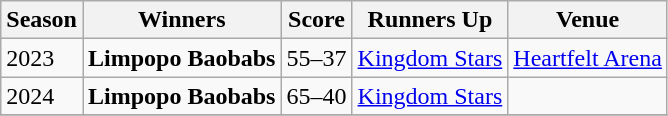<table class="wikitable collapsible">
<tr>
<th>Season</th>
<th>Winners</th>
<th>Score</th>
<th>Runners Up</th>
<th>Venue</th>
</tr>
<tr>
<td>2023</td>
<td><strong>Limpopo Baobabs</strong></td>
<td>55–37</td>
<td><a href='#'>Kingdom Stars</a></td>
<td><a href='#'>Heartfelt Arena</a></td>
</tr>
<tr>
<td>2024</td>
<td><strong>Limpopo Baobabs</strong></td>
<td>65–40</td>
<td><a href='#'>Kingdom Stars</a></td>
<td></td>
</tr>
<tr>
</tr>
</table>
